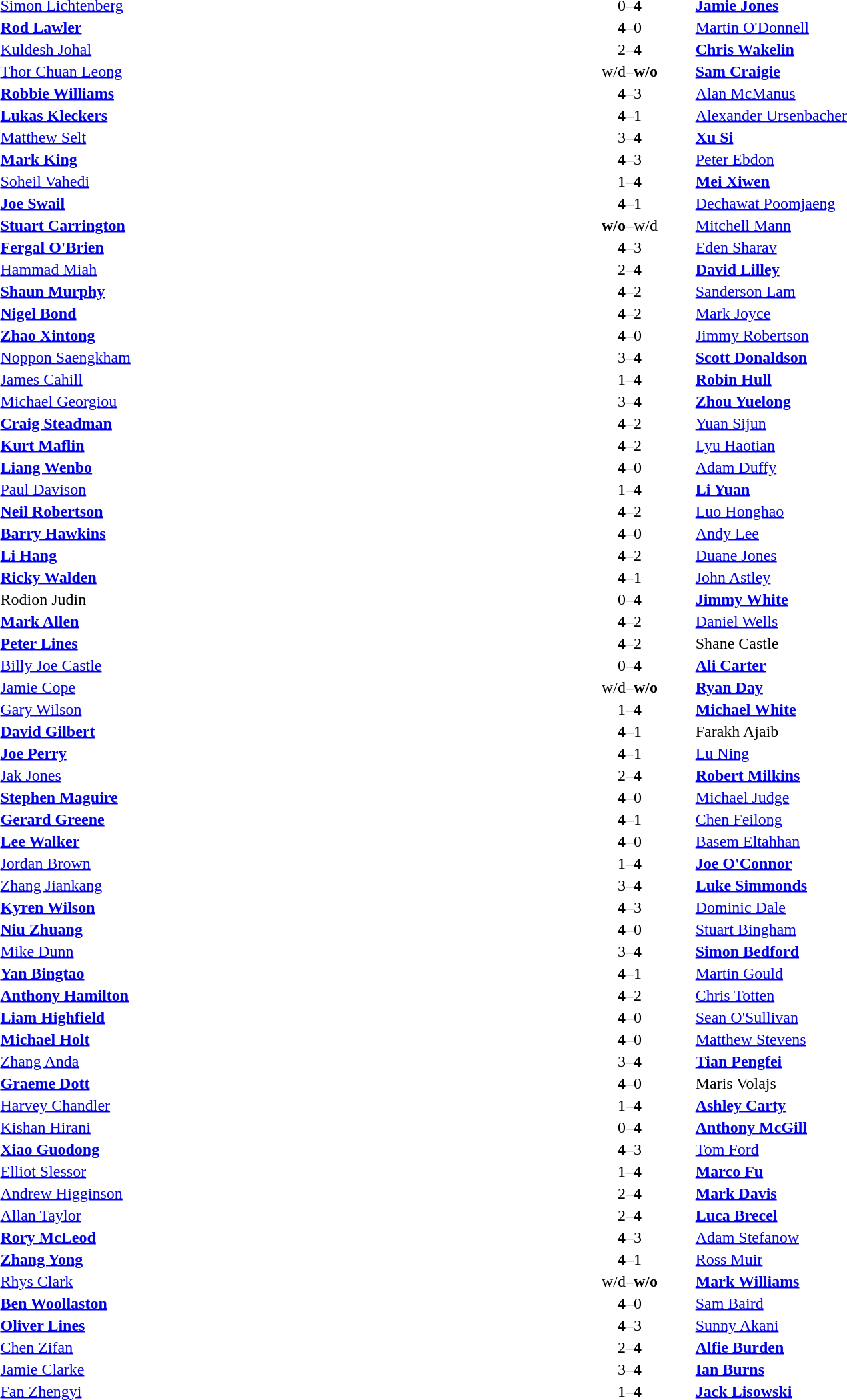<table width="100%">
<tr>
<td width=45%> <a href='#'>Simon Lichtenberg</a></td>
<td width=10% align="center">0–<strong>4</strong></td>
<td width=45%> <strong><a href='#'>Jamie Jones</a></strong></td>
</tr>
<tr>
<td> <strong><a href='#'>Rod Lawler</a></strong></td>
<td align="center"><strong>4</strong>–0</td>
<td> <a href='#'>Martin O'Donnell</a></td>
</tr>
<tr>
<td> <a href='#'>Kuldesh Johal</a></td>
<td align="center">2–<strong>4</strong></td>
<td> <strong><a href='#'>Chris Wakelin</a></strong></td>
</tr>
<tr>
<td> <a href='#'>Thor Chuan Leong</a></td>
<td align="center">w/d–<strong>w/o</strong></td>
<td> <strong><a href='#'>Sam Craigie</a></strong></td>
</tr>
<tr>
<td> <strong><a href='#'>Robbie Williams</a></strong></td>
<td align="center"><strong>4</strong>–3</td>
<td> <a href='#'>Alan McManus</a></td>
</tr>
<tr>
<td> <strong><a href='#'>Lukas Kleckers</a></strong></td>
<td align="center"><strong>4</strong>–1</td>
<td> <a href='#'>Alexander Ursenbacher</a></td>
</tr>
<tr>
<td> <a href='#'>Matthew Selt</a></td>
<td align="center">3–<strong>4</strong></td>
<td> <strong><a href='#'>Xu Si</a></strong></td>
</tr>
<tr>
<td> <strong><a href='#'>Mark King</a></strong></td>
<td align="center"><strong>4</strong>–3</td>
<td> <a href='#'>Peter Ebdon</a></td>
</tr>
<tr>
<td> <a href='#'>Soheil Vahedi</a></td>
<td align="center">1–<strong>4</strong></td>
<td> <strong><a href='#'>Mei Xiwen</a></strong></td>
</tr>
<tr>
<td> <strong><a href='#'>Joe Swail</a></strong></td>
<td align="center"><strong>4</strong>–1</td>
<td> <a href='#'>Dechawat Poomjaeng</a></td>
</tr>
<tr>
<td> <strong><a href='#'>Stuart Carrington</a></strong></td>
<td align="center"><strong>w/o</strong>–w/d</td>
<td> <a href='#'>Mitchell Mann</a></td>
</tr>
<tr>
<td> <strong><a href='#'>Fergal O'Brien</a></strong></td>
<td align="center"><strong>4</strong>–3</td>
<td> <a href='#'>Eden Sharav</a></td>
</tr>
<tr>
<td> <a href='#'>Hammad Miah</a></td>
<td align="center">2–<strong>4</strong></td>
<td> <strong><a href='#'>David Lilley</a></strong></td>
</tr>
<tr>
<td> <strong><a href='#'>Shaun Murphy</a></strong></td>
<td align="center"><strong>4</strong>–2</td>
<td> <a href='#'>Sanderson Lam</a></td>
</tr>
<tr>
<td> <strong><a href='#'>Nigel Bond</a></strong></td>
<td align="center"><strong>4</strong>–2</td>
<td> <a href='#'>Mark Joyce</a></td>
</tr>
<tr>
<td> <strong><a href='#'>Zhao Xintong</a></strong></td>
<td align="center"><strong>4</strong>–0</td>
<td> <a href='#'>Jimmy Robertson</a></td>
</tr>
<tr>
<td> <a href='#'>Noppon Saengkham</a></td>
<td align="center">3–<strong>4</strong></td>
<td> <strong><a href='#'>Scott Donaldson</a></strong></td>
</tr>
<tr>
<td> <a href='#'>James Cahill</a></td>
<td align="center">1–<strong>4</strong></td>
<td> <strong><a href='#'>Robin Hull</a></strong></td>
</tr>
<tr>
<td> <a href='#'>Michael Georgiou</a></td>
<td align="center">3–<strong>4</strong></td>
<td> <strong><a href='#'>Zhou Yuelong</a></strong></td>
</tr>
<tr>
<td> <strong><a href='#'>Craig Steadman</a></strong></td>
<td align="center"><strong>4</strong>–2</td>
<td> <a href='#'>Yuan Sijun</a></td>
</tr>
<tr>
<td> <strong><a href='#'>Kurt Maflin</a></strong></td>
<td align="center"><strong>4</strong>–2</td>
<td> <a href='#'>Lyu Haotian</a></td>
</tr>
<tr>
<td> <strong><a href='#'>Liang Wenbo</a></strong></td>
<td align="center"><strong>4</strong>–0</td>
<td> <a href='#'>Adam Duffy</a></td>
</tr>
<tr>
<td> <a href='#'>Paul Davison</a></td>
<td align="center">1–<strong>4</strong></td>
<td> <strong><a href='#'>Li Yuan</a></strong></td>
</tr>
<tr>
<td> <strong><a href='#'>Neil Robertson</a></strong></td>
<td align="center"><strong>4</strong>–2</td>
<td> <a href='#'>Luo Honghao</a></td>
</tr>
<tr>
<td> <strong><a href='#'>Barry Hawkins</a></strong></td>
<td align="center"><strong>4</strong>–0</td>
<td> <a href='#'>Andy Lee</a></td>
</tr>
<tr>
<td> <strong><a href='#'>Li Hang</a></strong></td>
<td align="center"><strong>4</strong>–2</td>
<td> <a href='#'>Duane Jones</a></td>
</tr>
<tr>
<td> <strong><a href='#'>Ricky Walden</a></strong></td>
<td align="center"><strong>4</strong>–1</td>
<td> <a href='#'>John Astley</a></td>
</tr>
<tr>
<td> Rodion Judin</td>
<td align="center">0–<strong>4</strong></td>
<td> <strong><a href='#'>Jimmy White</a></strong></td>
</tr>
<tr>
<td> <strong><a href='#'>Mark Allen</a></strong></td>
<td align="center"><strong>4</strong>–2</td>
<td> <a href='#'>Daniel Wells</a></td>
</tr>
<tr>
<td> <strong><a href='#'>Peter Lines</a></strong></td>
<td align="center"><strong>4</strong>–2</td>
<td> Shane Castle</td>
</tr>
<tr>
<td> <a href='#'>Billy Joe Castle</a></td>
<td align="center">0–<strong>4</strong></td>
<td> <strong><a href='#'>Ali Carter</a></strong></td>
</tr>
<tr>
<td> <a href='#'>Jamie Cope</a></td>
<td align="center">w/d–<strong>w/o</strong></td>
<td> <strong><a href='#'>Ryan Day</a></strong></td>
</tr>
<tr>
<td> <a href='#'>Gary Wilson</a></td>
<td align="center">1–<strong>4</strong></td>
<td> <strong><a href='#'>Michael White</a></strong></td>
</tr>
<tr>
<td> <strong><a href='#'>David Gilbert</a></strong></td>
<td align="center"><strong>4</strong>–1</td>
<td> Farakh Ajaib</td>
</tr>
<tr>
<td> <strong><a href='#'>Joe Perry</a></strong></td>
<td align="center"><strong>4</strong>–1</td>
<td> <a href='#'>Lu Ning</a></td>
</tr>
<tr>
<td> <a href='#'>Jak Jones</a></td>
<td align="center">2–<strong>4</strong></td>
<td> <strong><a href='#'>Robert Milkins</a></strong></td>
</tr>
<tr>
<td> <strong><a href='#'>Stephen Maguire</a></strong></td>
<td align="center"><strong>4</strong>–0</td>
<td> <a href='#'>Michael Judge</a></td>
</tr>
<tr>
<td> <strong><a href='#'>Gerard Greene</a></strong></td>
<td align="center"><strong>4</strong>–1</td>
<td> <a href='#'>Chen Feilong</a></td>
</tr>
<tr>
<td> <strong><a href='#'>Lee Walker</a></strong></td>
<td align="center"><strong>4</strong>–0</td>
<td> <a href='#'>Basem Eltahhan</a></td>
</tr>
<tr>
<td> <a href='#'>Jordan Brown</a></td>
<td align="center">1–<strong>4</strong></td>
<td> <strong><a href='#'>Joe O'Connor</a></strong></td>
</tr>
<tr>
<td> <a href='#'>Zhang Jiankang</a></td>
<td align="center">3–<strong>4</strong></td>
<td> <strong><a href='#'>Luke Simmonds</a> </strong></td>
</tr>
<tr>
<td> <strong><a href='#'>Kyren Wilson</a></strong></td>
<td align="center"><strong>4</strong>–3</td>
<td> <a href='#'>Dominic Dale</a></td>
</tr>
<tr>
<td> <strong><a href='#'>Niu Zhuang</a></strong></td>
<td align="center"><strong>4</strong>–0</td>
<td> <a href='#'>Stuart Bingham</a></td>
</tr>
<tr>
<td> <a href='#'>Mike Dunn</a></td>
<td align="center">3–<strong>4</strong></td>
<td> <strong><a href='#'>Simon Bedford</a></strong></td>
</tr>
<tr>
<td> <strong><a href='#'>Yan Bingtao</a></strong></td>
<td align="center"><strong>4</strong>–1</td>
<td> <a href='#'>Martin Gould</a></td>
</tr>
<tr>
<td> <strong><a href='#'>Anthony Hamilton</a></strong></td>
<td align="center"><strong>4</strong>–2</td>
<td> <a href='#'>Chris Totten</a></td>
</tr>
<tr>
<td> <strong><a href='#'>Liam Highfield</a></strong></td>
<td align="center"><strong>4</strong>–0</td>
<td> <a href='#'>Sean O'Sullivan</a></td>
</tr>
<tr>
<td> <strong><a href='#'>Michael Holt</a></strong></td>
<td align="center"><strong>4</strong>–0</td>
<td> <a href='#'>Matthew Stevens</a></td>
</tr>
<tr>
<td> <a href='#'>Zhang Anda</a></td>
<td align="center">3–<strong>4</strong></td>
<td> <strong><a href='#'>Tian Pengfei</a></strong></td>
</tr>
<tr>
<td> <strong><a href='#'>Graeme Dott</a></strong></td>
<td align="center"><strong>4</strong>–0</td>
<td> Maris Volajs</td>
</tr>
<tr>
<td> <a href='#'>Harvey Chandler</a></td>
<td align="center">1–<strong>4</strong></td>
<td> <strong><a href='#'>Ashley Carty</a></strong></td>
</tr>
<tr>
<td> <a href='#'>Kishan Hirani</a></td>
<td align="center">0–<strong>4</strong></td>
<td> <strong><a href='#'>Anthony McGill</a></strong></td>
</tr>
<tr>
<td> <strong><a href='#'>Xiao Guodong</a></strong></td>
<td align="center"><strong>4</strong>–3</td>
<td> <a href='#'>Tom Ford</a></td>
</tr>
<tr>
<td> <a href='#'>Elliot Slessor</a></td>
<td align="center">1–<strong>4</strong></td>
<td> <strong><a href='#'>Marco Fu</a></strong></td>
</tr>
<tr>
<td> <a href='#'>Andrew Higginson</a></td>
<td align="center">2–<strong>4</strong></td>
<td> <strong><a href='#'>Mark Davis</a></strong></td>
</tr>
<tr>
<td> <a href='#'>Allan Taylor</a></td>
<td align="center">2–<strong>4</strong></td>
<td> <strong><a href='#'>Luca Brecel</a></strong></td>
</tr>
<tr>
<td> <strong><a href='#'>Rory McLeod</a></strong></td>
<td align="center"><strong>4</strong>–3</td>
<td> <a href='#'>Adam Stefanow</a></td>
</tr>
<tr>
<td> <strong><a href='#'>Zhang Yong</a></strong></td>
<td align="center"><strong>4</strong>–1</td>
<td> <a href='#'>Ross Muir</a></td>
</tr>
<tr>
<td> <a href='#'>Rhys Clark</a></td>
<td align="center">w/d–<strong>w/o</strong></td>
<td> <strong><a href='#'>Mark Williams</a></strong></td>
</tr>
<tr>
<td> <strong><a href='#'>Ben Woollaston</a></strong></td>
<td align="center"><strong>4</strong>–0</td>
<td> <a href='#'>Sam Baird</a></td>
</tr>
<tr>
<td> <strong><a href='#'>Oliver Lines</a></strong></td>
<td align="center"><strong>4</strong>–3</td>
<td> <a href='#'>Sunny Akani</a></td>
</tr>
<tr>
<td> <a href='#'>Chen Zifan</a></td>
<td align="center">2–<strong>4</strong></td>
<td> <strong><a href='#'>Alfie Burden</a> </strong></td>
</tr>
<tr>
<td> <a href='#'>Jamie Clarke</a></td>
<td align="center">3–<strong>4</strong></td>
<td> <strong><a href='#'>Ian Burns</a></strong></td>
</tr>
<tr>
<td> <a href='#'>Fan Zhengyi</a></td>
<td align="center">1–<strong>4</strong></td>
<td> <strong><a href='#'>Jack Lisowski</a></strong></td>
</tr>
</table>
